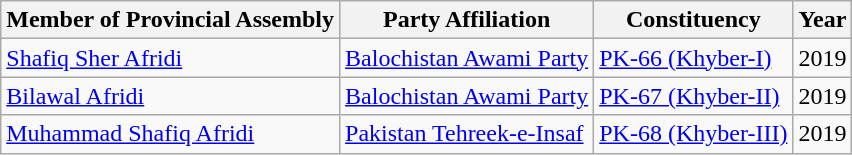<table class="wikitable sortable">
<tr>
<th>Member of Provincial Assembly</th>
<th>Party Affiliation</th>
<th>Constituency</th>
<th>Year</th>
</tr>
<tr>
<td><a href='#'>Shafiq Sher Afridi</a></td>
<td><a href='#'>Balochistan Awami Party</a></td>
<td><a href='#'>PK-66 (Khyber-I)</a></td>
<td>2019</td>
</tr>
<tr>
<td><a href='#'>Bilawal Afridi</a></td>
<td><a href='#'>Balochistan Awami Party</a></td>
<td><a href='#'>PK-67 (Khyber-II)</a></td>
<td>2019</td>
</tr>
<tr>
<td><a href='#'>Muhammad Shafiq Afridi</a></td>
<td><a href='#'>Pakistan Tehreek-e-Insaf</a></td>
<td><a href='#'>PK-68 (Khyber-III)</a></td>
<td>2019</td>
</tr>
</table>
